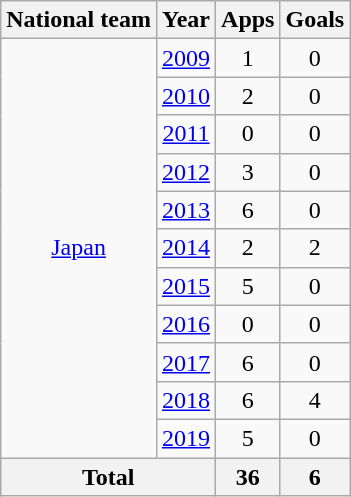<table class="wikitable" style="text-align:center">
<tr>
<th>National team</th>
<th>Year</th>
<th>Apps</th>
<th>Goals</th>
</tr>
<tr>
<td rowspan="11"><a href='#'>Japan</a></td>
<td><a href='#'>2009</a></td>
<td>1</td>
<td>0</td>
</tr>
<tr>
<td><a href='#'>2010</a></td>
<td>2</td>
<td>0</td>
</tr>
<tr>
<td><a href='#'>2011</a></td>
<td>0</td>
<td>0</td>
</tr>
<tr>
<td><a href='#'>2012</a></td>
<td>3</td>
<td>0</td>
</tr>
<tr>
<td><a href='#'>2013</a></td>
<td>6</td>
<td>0</td>
</tr>
<tr>
<td><a href='#'>2014</a></td>
<td>2</td>
<td>2</td>
</tr>
<tr>
<td><a href='#'>2015</a></td>
<td>5</td>
<td>0</td>
</tr>
<tr>
<td><a href='#'>2016</a></td>
<td>0</td>
<td>0</td>
</tr>
<tr>
<td><a href='#'>2017</a></td>
<td>6</td>
<td>0</td>
</tr>
<tr>
<td><a href='#'>2018</a></td>
<td>6</td>
<td>4</td>
</tr>
<tr>
<td><a href='#'>2019</a></td>
<td>5</td>
<td>0</td>
</tr>
<tr>
<th colspan="2">Total</th>
<th>36</th>
<th>6</th>
</tr>
</table>
